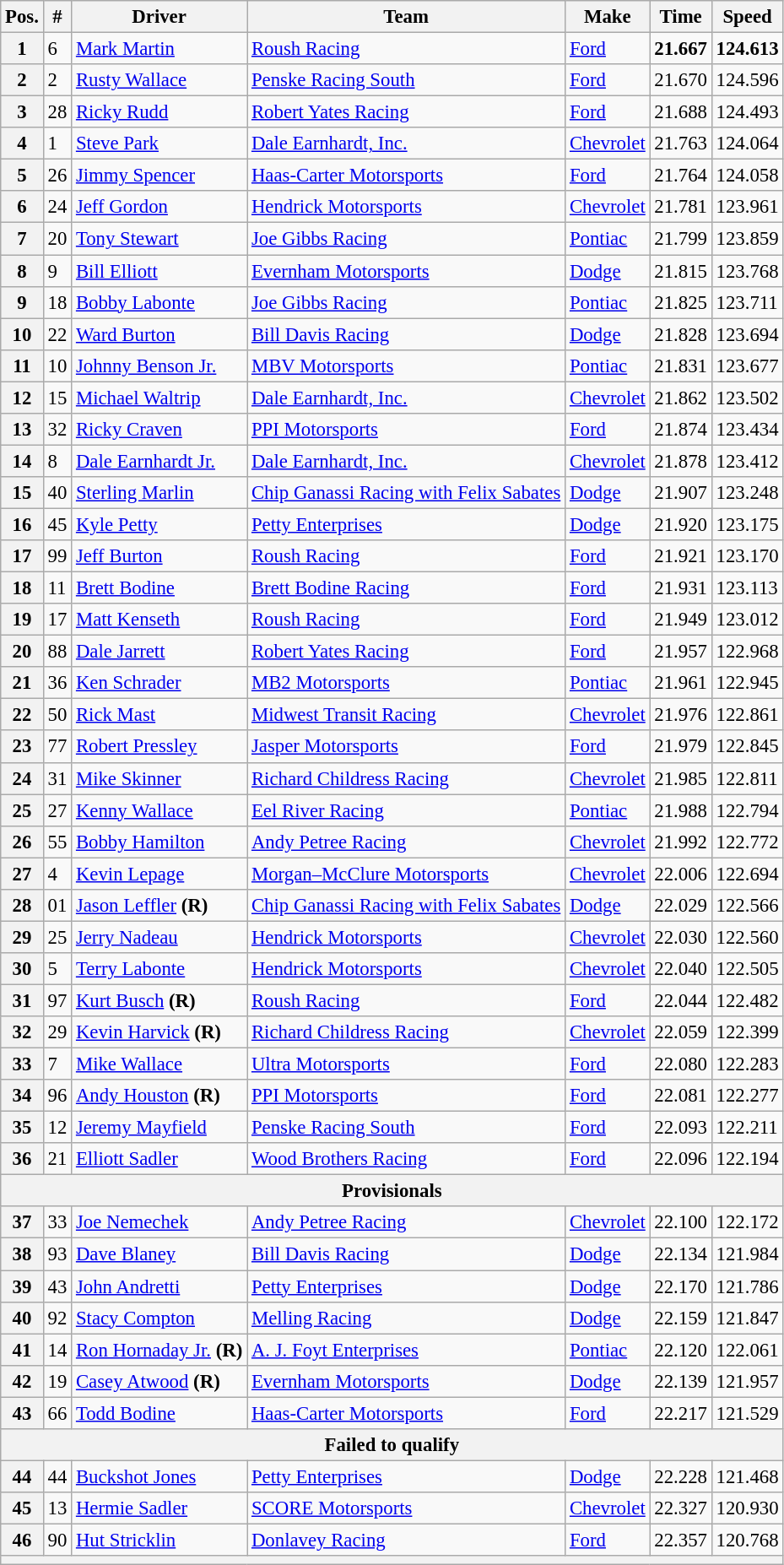<table class="wikitable" style="font-size:95%">
<tr>
<th>Pos.</th>
<th>#</th>
<th>Driver</th>
<th>Team</th>
<th>Make</th>
<th>Time</th>
<th>Speed</th>
</tr>
<tr>
<th>1</th>
<td>6</td>
<td><a href='#'>Mark Martin</a></td>
<td><a href='#'>Roush Racing</a></td>
<td><a href='#'>Ford</a></td>
<td><strong>21.667</strong></td>
<td><strong>124.613</strong></td>
</tr>
<tr>
<th>2</th>
<td>2</td>
<td><a href='#'>Rusty Wallace</a></td>
<td><a href='#'>Penske Racing South</a></td>
<td><a href='#'>Ford</a></td>
<td>21.670</td>
<td>124.596</td>
</tr>
<tr>
<th>3</th>
<td>28</td>
<td><a href='#'>Ricky Rudd</a></td>
<td><a href='#'>Robert Yates Racing</a></td>
<td><a href='#'>Ford</a></td>
<td>21.688</td>
<td>124.493</td>
</tr>
<tr>
<th>4</th>
<td>1</td>
<td><a href='#'>Steve Park</a></td>
<td><a href='#'>Dale Earnhardt, Inc.</a></td>
<td><a href='#'>Chevrolet</a></td>
<td>21.763</td>
<td>124.064</td>
</tr>
<tr>
<th>5</th>
<td>26</td>
<td><a href='#'>Jimmy Spencer</a></td>
<td><a href='#'>Haas-Carter Motorsports</a></td>
<td><a href='#'>Ford</a></td>
<td>21.764</td>
<td>124.058</td>
</tr>
<tr>
<th>6</th>
<td>24</td>
<td><a href='#'>Jeff Gordon</a></td>
<td><a href='#'>Hendrick Motorsports</a></td>
<td><a href='#'>Chevrolet</a></td>
<td>21.781</td>
<td>123.961</td>
</tr>
<tr>
<th>7</th>
<td>20</td>
<td><a href='#'>Tony Stewart</a></td>
<td><a href='#'>Joe Gibbs Racing</a></td>
<td><a href='#'>Pontiac</a></td>
<td>21.799</td>
<td>123.859</td>
</tr>
<tr>
<th>8</th>
<td>9</td>
<td><a href='#'>Bill Elliott</a></td>
<td><a href='#'>Evernham Motorsports</a></td>
<td><a href='#'>Dodge</a></td>
<td>21.815</td>
<td>123.768</td>
</tr>
<tr>
<th>9</th>
<td>18</td>
<td><a href='#'>Bobby Labonte</a></td>
<td><a href='#'>Joe Gibbs Racing</a></td>
<td><a href='#'>Pontiac</a></td>
<td>21.825</td>
<td>123.711</td>
</tr>
<tr>
<th>10</th>
<td>22</td>
<td><a href='#'>Ward Burton</a></td>
<td><a href='#'>Bill Davis Racing</a></td>
<td><a href='#'>Dodge</a></td>
<td>21.828</td>
<td>123.694</td>
</tr>
<tr>
<th>11</th>
<td>10</td>
<td><a href='#'>Johnny Benson Jr.</a></td>
<td><a href='#'>MBV Motorsports</a></td>
<td><a href='#'>Pontiac</a></td>
<td>21.831</td>
<td>123.677</td>
</tr>
<tr>
<th>12</th>
<td>15</td>
<td><a href='#'>Michael Waltrip</a></td>
<td><a href='#'>Dale Earnhardt, Inc.</a></td>
<td><a href='#'>Chevrolet</a></td>
<td>21.862</td>
<td>123.502</td>
</tr>
<tr>
<th>13</th>
<td>32</td>
<td><a href='#'>Ricky Craven</a></td>
<td><a href='#'>PPI Motorsports</a></td>
<td><a href='#'>Ford</a></td>
<td>21.874</td>
<td>123.434</td>
</tr>
<tr>
<th>14</th>
<td>8</td>
<td><a href='#'>Dale Earnhardt Jr.</a></td>
<td><a href='#'>Dale Earnhardt, Inc.</a></td>
<td><a href='#'>Chevrolet</a></td>
<td>21.878</td>
<td>123.412</td>
</tr>
<tr>
<th>15</th>
<td>40</td>
<td><a href='#'>Sterling Marlin</a></td>
<td><a href='#'>Chip Ganassi Racing with Felix Sabates</a></td>
<td><a href='#'>Dodge</a></td>
<td>21.907</td>
<td>123.248</td>
</tr>
<tr>
<th>16</th>
<td>45</td>
<td><a href='#'>Kyle Petty</a></td>
<td><a href='#'>Petty Enterprises</a></td>
<td><a href='#'>Dodge</a></td>
<td>21.920</td>
<td>123.175</td>
</tr>
<tr>
<th>17</th>
<td>99</td>
<td><a href='#'>Jeff Burton</a></td>
<td><a href='#'>Roush Racing</a></td>
<td><a href='#'>Ford</a></td>
<td>21.921</td>
<td>123.170</td>
</tr>
<tr>
<th>18</th>
<td>11</td>
<td><a href='#'>Brett Bodine</a></td>
<td><a href='#'>Brett Bodine Racing</a></td>
<td><a href='#'>Ford</a></td>
<td>21.931</td>
<td>123.113</td>
</tr>
<tr>
<th>19</th>
<td>17</td>
<td><a href='#'>Matt Kenseth</a></td>
<td><a href='#'>Roush Racing</a></td>
<td><a href='#'>Ford</a></td>
<td>21.949</td>
<td>123.012</td>
</tr>
<tr>
<th>20</th>
<td>88</td>
<td><a href='#'>Dale Jarrett</a></td>
<td><a href='#'>Robert Yates Racing</a></td>
<td><a href='#'>Ford</a></td>
<td>21.957</td>
<td>122.968</td>
</tr>
<tr>
<th>21</th>
<td>36</td>
<td><a href='#'>Ken Schrader</a></td>
<td><a href='#'>MB2 Motorsports</a></td>
<td><a href='#'>Pontiac</a></td>
<td>21.961</td>
<td>122.945</td>
</tr>
<tr>
<th>22</th>
<td>50</td>
<td><a href='#'>Rick Mast</a></td>
<td><a href='#'>Midwest Transit Racing</a></td>
<td><a href='#'>Chevrolet</a></td>
<td>21.976</td>
<td>122.861</td>
</tr>
<tr>
<th>23</th>
<td>77</td>
<td><a href='#'>Robert Pressley</a></td>
<td><a href='#'>Jasper Motorsports</a></td>
<td><a href='#'>Ford</a></td>
<td>21.979</td>
<td>122.845</td>
</tr>
<tr>
<th>24</th>
<td>31</td>
<td><a href='#'>Mike Skinner</a></td>
<td><a href='#'>Richard Childress Racing</a></td>
<td><a href='#'>Chevrolet</a></td>
<td>21.985</td>
<td>122.811</td>
</tr>
<tr>
<th>25</th>
<td>27</td>
<td><a href='#'>Kenny Wallace</a></td>
<td><a href='#'>Eel River Racing</a></td>
<td><a href='#'>Pontiac</a></td>
<td>21.988</td>
<td>122.794</td>
</tr>
<tr>
<th>26</th>
<td>55</td>
<td><a href='#'>Bobby Hamilton</a></td>
<td><a href='#'>Andy Petree Racing</a></td>
<td><a href='#'>Chevrolet</a></td>
<td>21.992</td>
<td>122.772</td>
</tr>
<tr>
<th>27</th>
<td>4</td>
<td><a href='#'>Kevin Lepage</a></td>
<td><a href='#'>Morgan–McClure Motorsports</a></td>
<td><a href='#'>Chevrolet</a></td>
<td>22.006</td>
<td>122.694</td>
</tr>
<tr>
<th>28</th>
<td>01</td>
<td><a href='#'>Jason Leffler</a> <strong>(R)</strong></td>
<td><a href='#'>Chip Ganassi Racing with Felix Sabates</a></td>
<td><a href='#'>Dodge</a></td>
<td>22.029</td>
<td>122.566</td>
</tr>
<tr>
<th>29</th>
<td>25</td>
<td><a href='#'>Jerry Nadeau</a></td>
<td><a href='#'>Hendrick Motorsports</a></td>
<td><a href='#'>Chevrolet</a></td>
<td>22.030</td>
<td>122.560</td>
</tr>
<tr>
<th>30</th>
<td>5</td>
<td><a href='#'>Terry Labonte</a></td>
<td><a href='#'>Hendrick Motorsports</a></td>
<td><a href='#'>Chevrolet</a></td>
<td>22.040</td>
<td>122.505</td>
</tr>
<tr>
<th>31</th>
<td>97</td>
<td><a href='#'>Kurt Busch</a> <strong>(R)</strong></td>
<td><a href='#'>Roush Racing</a></td>
<td><a href='#'>Ford</a></td>
<td>22.044</td>
<td>122.482</td>
</tr>
<tr>
<th>32</th>
<td>29</td>
<td><a href='#'>Kevin Harvick</a> <strong>(R)</strong></td>
<td><a href='#'>Richard Childress Racing</a></td>
<td><a href='#'>Chevrolet</a></td>
<td>22.059</td>
<td>122.399</td>
</tr>
<tr>
<th>33</th>
<td>7</td>
<td><a href='#'>Mike Wallace</a></td>
<td><a href='#'>Ultra Motorsports</a></td>
<td><a href='#'>Ford</a></td>
<td>22.080</td>
<td>122.283</td>
</tr>
<tr>
<th>34</th>
<td>96</td>
<td><a href='#'>Andy Houston</a> <strong>(R)</strong></td>
<td><a href='#'>PPI Motorsports</a></td>
<td><a href='#'>Ford</a></td>
<td>22.081</td>
<td>122.277</td>
</tr>
<tr>
<th>35</th>
<td>12</td>
<td><a href='#'>Jeremy Mayfield</a></td>
<td><a href='#'>Penske Racing South</a></td>
<td><a href='#'>Ford</a></td>
<td>22.093</td>
<td>122.211</td>
</tr>
<tr>
<th>36</th>
<td>21</td>
<td><a href='#'>Elliott Sadler</a></td>
<td><a href='#'>Wood Brothers Racing</a></td>
<td><a href='#'>Ford</a></td>
<td>22.096</td>
<td>122.194</td>
</tr>
<tr>
<th colspan="7">Provisionals</th>
</tr>
<tr>
<th>37</th>
<td>33</td>
<td><a href='#'>Joe Nemechek</a></td>
<td><a href='#'>Andy Petree Racing</a></td>
<td><a href='#'>Chevrolet</a></td>
<td>22.100</td>
<td>122.172</td>
</tr>
<tr>
<th>38</th>
<td>93</td>
<td><a href='#'>Dave Blaney</a></td>
<td><a href='#'>Bill Davis Racing</a></td>
<td><a href='#'>Dodge</a></td>
<td>22.134</td>
<td>121.984</td>
</tr>
<tr>
<th>39</th>
<td>43</td>
<td><a href='#'>John Andretti</a></td>
<td><a href='#'>Petty Enterprises</a></td>
<td><a href='#'>Dodge</a></td>
<td>22.170</td>
<td>121.786</td>
</tr>
<tr>
<th>40</th>
<td>92</td>
<td><a href='#'>Stacy Compton</a></td>
<td><a href='#'>Melling Racing</a></td>
<td><a href='#'>Dodge</a></td>
<td>22.159</td>
<td>121.847</td>
</tr>
<tr>
<th>41</th>
<td>14</td>
<td><a href='#'>Ron Hornaday Jr.</a> <strong>(R)</strong></td>
<td><a href='#'>A. J. Foyt Enterprises</a></td>
<td><a href='#'>Pontiac</a></td>
<td>22.120</td>
<td>122.061</td>
</tr>
<tr>
<th>42</th>
<td>19</td>
<td><a href='#'>Casey Atwood</a> <strong>(R)</strong></td>
<td><a href='#'>Evernham Motorsports</a></td>
<td><a href='#'>Dodge</a></td>
<td>22.139</td>
<td>121.957</td>
</tr>
<tr>
<th>43</th>
<td>66</td>
<td><a href='#'>Todd Bodine</a></td>
<td><a href='#'>Haas-Carter Motorsports</a></td>
<td><a href='#'>Ford</a></td>
<td>22.217</td>
<td>121.529</td>
</tr>
<tr>
<th colspan="7">Failed to qualify</th>
</tr>
<tr>
<th>44</th>
<td>44</td>
<td><a href='#'>Buckshot Jones</a></td>
<td><a href='#'>Petty Enterprises</a></td>
<td><a href='#'>Dodge</a></td>
<td>22.228</td>
<td>121.468</td>
</tr>
<tr>
<th>45</th>
<td>13</td>
<td><a href='#'>Hermie Sadler</a></td>
<td><a href='#'>SCORE Motorsports</a></td>
<td><a href='#'>Chevrolet</a></td>
<td>22.327</td>
<td>120.930</td>
</tr>
<tr>
<th>46</th>
<td>90</td>
<td><a href='#'>Hut Stricklin</a></td>
<td><a href='#'>Donlavey Racing</a></td>
<td><a href='#'>Ford</a></td>
<td>22.357</td>
<td>120.768</td>
</tr>
<tr>
<th colspan="7"></th>
</tr>
</table>
